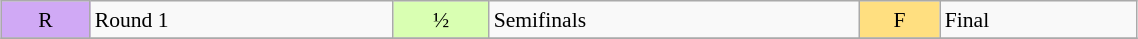<table class="wikitable" style="margin:0.5em auto; font-size:90%; line-height:1.25em;" width=60%;>
<tr>
<td bgcolor="#D0A9F5" align=center>R</td>
<td>Round 1</td>
<td bgcolor="#D9FFB2" align=center>½</td>
<td>Semifinals</td>
<td bgcolor="#FFDF80" align=center>F</td>
<td>Final</td>
</tr>
<tr>
</tr>
</table>
